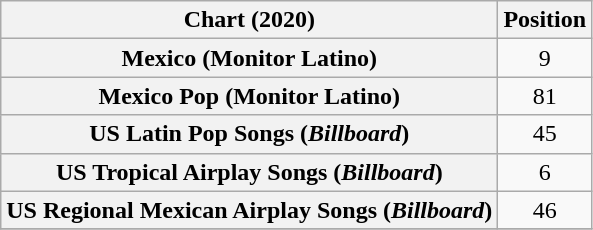<table class="wikitable plainrowheaders sortable" style="text-align:center">
<tr>
<th scope="col">Chart (2020)</th>
<th scope="col">Position</th>
</tr>
<tr>
<th scope="row">Mexico (Monitor Latino)</th>
<td>9</td>
</tr>
<tr>
<th scope="row">Mexico Pop (Monitor Latino)</th>
<td>81</td>
</tr>
<tr>
<th scope="row">US Latin Pop Songs (<em>Billboard</em>)</th>
<td>45</td>
</tr>
<tr>
<th scope="row">US Tropical Airplay Songs (<em>Billboard</em>)</th>
<td>6</td>
</tr>
<tr>
<th scope="row">US Regional Mexican Airplay Songs (<em>Billboard</em>)</th>
<td>46</td>
</tr>
<tr>
</tr>
</table>
